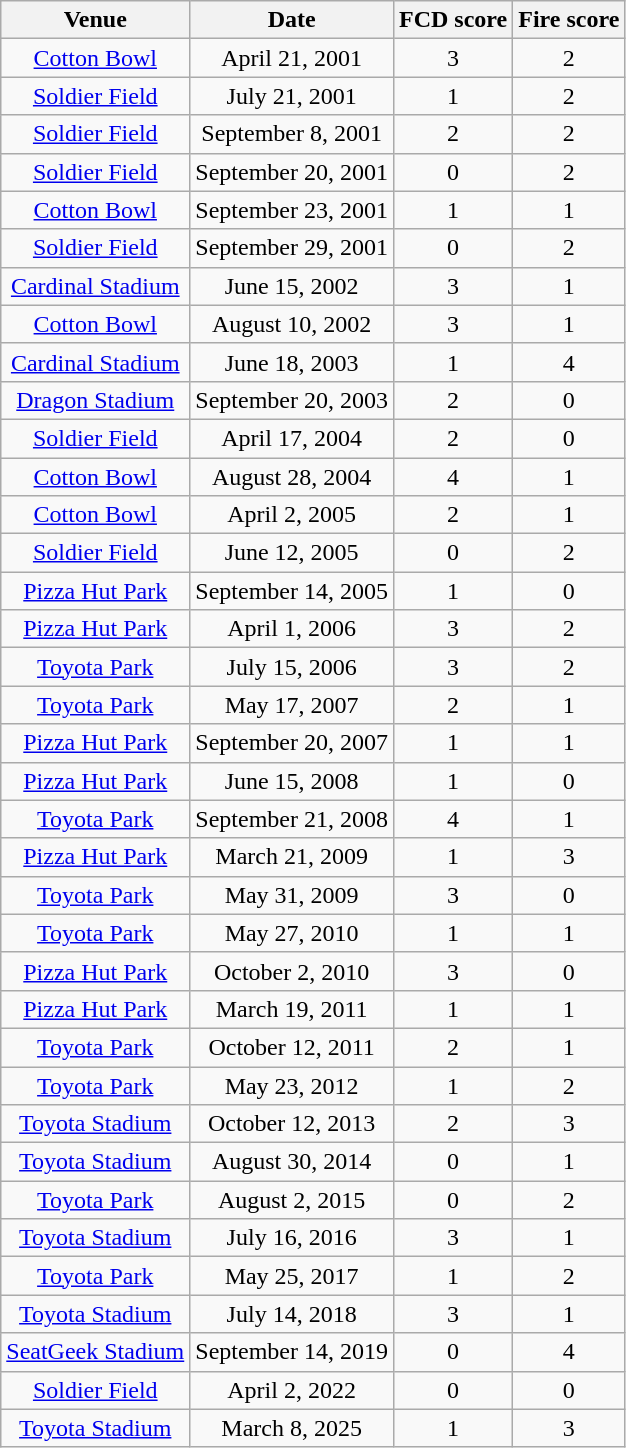<table class="wikitable sortable" style="text-align: center;">
<tr>
<th>Venue</th>
<th data-sort-type="date">Date</th>
<th>FCD score</th>
<th>Fire score</th>
</tr>
<tr>
<td><a href='#'>Cotton Bowl</a></td>
<td>April 21, 2001</td>
<td>3</td>
<td>2</td>
</tr>
<tr>
<td><a href='#'>Soldier Field</a></td>
<td>July 21, 2001</td>
<td>1</td>
<td>2</td>
</tr>
<tr>
<td><a href='#'>Soldier Field</a></td>
<td>September 8, 2001</td>
<td>2</td>
<td>2</td>
</tr>
<tr>
<td><a href='#'>Soldier Field</a></td>
<td>September 20, 2001</td>
<td>0</td>
<td>2</td>
</tr>
<tr>
<td><a href='#'>Cotton Bowl</a></td>
<td>September 23, 2001</td>
<td>1</td>
<td>1</td>
</tr>
<tr>
<td><a href='#'>Soldier Field</a></td>
<td>September 29, 2001</td>
<td>0</td>
<td>2</td>
</tr>
<tr>
<td><a href='#'>Cardinal Stadium</a></td>
<td>June 15, 2002</td>
<td>3</td>
<td>1</td>
</tr>
<tr>
<td><a href='#'>Cotton Bowl</a></td>
<td>August 10, 2002</td>
<td>3</td>
<td>1</td>
</tr>
<tr>
<td><a href='#'>Cardinal Stadium</a></td>
<td>June 18, 2003</td>
<td>1</td>
<td>4</td>
</tr>
<tr>
<td><a href='#'>Dragon Stadium</a></td>
<td>September 20, 2003</td>
<td>2</td>
<td>0</td>
</tr>
<tr>
<td><a href='#'>Soldier Field</a></td>
<td>April 17, 2004</td>
<td>2</td>
<td>0</td>
</tr>
<tr>
<td><a href='#'>Cotton Bowl</a></td>
<td>August 28, 2004</td>
<td>4</td>
<td>1</td>
</tr>
<tr>
<td><a href='#'>Cotton Bowl</a></td>
<td>April 2, 2005</td>
<td>2</td>
<td>1</td>
</tr>
<tr>
<td><a href='#'>Soldier Field</a></td>
<td>June 12, 2005</td>
<td>0</td>
<td>2</td>
</tr>
<tr>
<td><a href='#'>Pizza Hut Park</a></td>
<td>September 14, 2005</td>
<td>1</td>
<td>0</td>
</tr>
<tr>
<td><a href='#'>Pizza Hut Park</a></td>
<td>April 1, 2006</td>
<td>3</td>
<td>2</td>
</tr>
<tr>
<td><a href='#'>Toyota Park</a></td>
<td>July 15, 2006</td>
<td>3</td>
<td>2</td>
</tr>
<tr>
<td><a href='#'>Toyota Park</a></td>
<td>May 17, 2007</td>
<td>2</td>
<td>1</td>
</tr>
<tr>
<td><a href='#'>Pizza Hut Park</a></td>
<td>September 20, 2007</td>
<td>1</td>
<td>1</td>
</tr>
<tr>
<td><a href='#'>Pizza Hut Park</a></td>
<td>June 15, 2008</td>
<td>1</td>
<td>0</td>
</tr>
<tr>
<td><a href='#'>Toyota Park</a></td>
<td>September 21, 2008</td>
<td>4</td>
<td>1</td>
</tr>
<tr>
<td><a href='#'>Pizza Hut Park</a></td>
<td>March 21, 2009</td>
<td>1</td>
<td>3</td>
</tr>
<tr>
<td><a href='#'>Toyota Park</a></td>
<td>May 31, 2009</td>
<td>3</td>
<td>0</td>
</tr>
<tr>
<td><a href='#'>Toyota Park</a></td>
<td>May 27, 2010</td>
<td>1</td>
<td>1</td>
</tr>
<tr>
<td><a href='#'>Pizza Hut Park</a></td>
<td>October 2, 2010</td>
<td>3</td>
<td>0</td>
</tr>
<tr>
<td><a href='#'>Pizza Hut Park</a></td>
<td>March 19, 2011</td>
<td>1</td>
<td>1</td>
</tr>
<tr>
<td><a href='#'>Toyota Park</a></td>
<td>October 12, 2011</td>
<td>2</td>
<td>1</td>
</tr>
<tr>
<td><a href='#'>Toyota Park</a></td>
<td>May 23, 2012</td>
<td>1</td>
<td>2</td>
</tr>
<tr>
<td><a href='#'>Toyota Stadium</a></td>
<td>October 12, 2013</td>
<td>2</td>
<td>3</td>
</tr>
<tr>
<td><a href='#'>Toyota Stadium</a></td>
<td>August 30, 2014</td>
<td>0</td>
<td>1</td>
</tr>
<tr>
<td><a href='#'>Toyota Park</a></td>
<td>August 2, 2015</td>
<td>0</td>
<td>2</td>
</tr>
<tr>
<td><a href='#'>Toyota Stadium</a></td>
<td>July 16, 2016</td>
<td>3</td>
<td>1</td>
</tr>
<tr>
<td><a href='#'>Toyota Park</a></td>
<td>May 25, 2017</td>
<td>1</td>
<td>2</td>
</tr>
<tr>
<td><a href='#'>Toyota Stadium</a></td>
<td>July 14, 2018</td>
<td>3</td>
<td>1</td>
</tr>
<tr>
<td><a href='#'>SeatGeek Stadium</a></td>
<td>September 14, 2019</td>
<td>0</td>
<td>4</td>
</tr>
<tr>
<td><a href='#'>Soldier Field</a></td>
<td>April 2, 2022</td>
<td>0</td>
<td>0</td>
</tr>
<tr>
<td><a href='#'>Toyota Stadium</a></td>
<td>March 8, 2025</td>
<td>1</td>
<td>3</td>
</tr>
</table>
